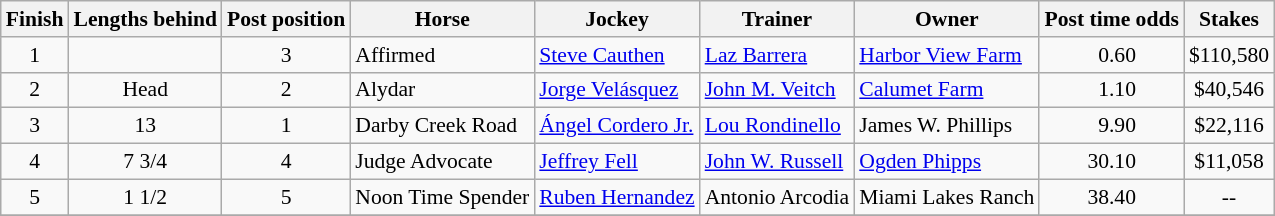<table class="wikitable sortable" style="font-size:90%">
<tr>
<th>Finish</th>
<th>Lengths behind</th>
<th>Post position</th>
<th>Horse</th>
<th>Jockey</th>
<th>Trainer</th>
<th>Owner</th>
<th>Post time odds</th>
<th>Stakes</th>
</tr>
<tr>
<td align=center>1</td>
<td align=center></td>
<td align=center>3</td>
<td>Affirmed</td>
<td><a href='#'>Steve Cauthen</a></td>
<td><a href='#'>Laz Barrera</a></td>
<td><a href='#'>Harbor View Farm</a></td>
<td align=center>  0.60</td>
<td align=center>$110,580</td>
</tr>
<tr>
<td align=center>2</td>
<td align=center>Head</td>
<td align=center>2</td>
<td>Alydar</td>
<td><a href='#'>Jorge Velásquez</a></td>
<td><a href='#'>John M. Veitch</a></td>
<td><a href='#'>Calumet Farm</a></td>
<td align=center>  1.10</td>
<td align=center>$40,546</td>
</tr>
<tr>
<td align=center>3</td>
<td align=center>13</td>
<td align=center>1</td>
<td>Darby Creek Road</td>
<td><a href='#'>Ángel Cordero Jr.</a></td>
<td><a href='#'>Lou Rondinello</a></td>
<td>James W. Phillips</td>
<td align=center>  9.90</td>
<td align=center>$22,116</td>
</tr>
<tr>
<td align=center>4</td>
<td align=center>7 3/4</td>
<td align=center>4</td>
<td>Judge Advocate</td>
<td><a href='#'>Jeffrey Fell</a></td>
<td><a href='#'>John W. Russell</a></td>
<td><a href='#'>Ogden Phipps</a></td>
<td align=center>30.10</td>
<td align=center>$11,058</td>
</tr>
<tr>
<td align=center>5</td>
<td align=center>1 1/2</td>
<td align=center>5</td>
<td>Noon Time Spender</td>
<td><a href='#'>Ruben Hernandez</a></td>
<td>Antonio Arcodia</td>
<td>Miami Lakes Ranch</td>
<td align=center>38.40</td>
<td align=center>--</td>
</tr>
<tr>
</tr>
</table>
